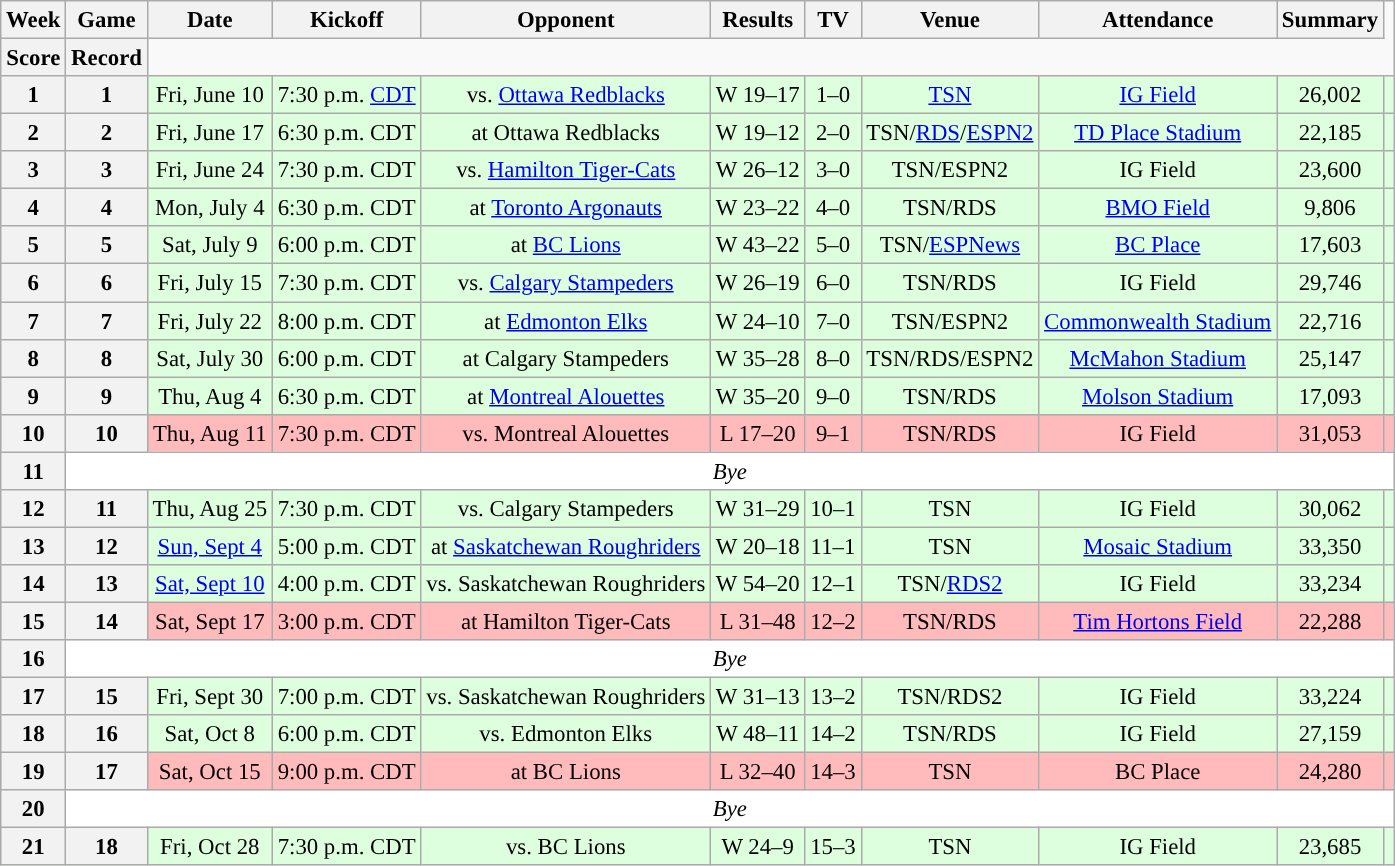<table class="wikitable" style="font-size: 95%;">
<tr>
<th scope="col">Week</th>
<th scope="col">Game</th>
<th scope="col">Date</th>
<th scope="col">Kickoff</th>
<th scope="col">Opponent</th>
<th scope="col">Results</th>
<th scope="col">TV</th>
<th scope="col">Venue</th>
<th scope="col">Attendance</th>
<th scope="col">Summary</th>
</tr>
<tr>
<th scope="col">Score</th>
<th scope="col">Record</th>
</tr>
<tr align="center"= bgcolor="ddffdd">
<th align="center">1</th>
<th align="center">1</th>
<td align="center">Fri, June 10</td>
<td align="center">7:30 p.m. <a href='#'>CDT</a></td>
<td align="center">vs. <a href='#'>Ottawa Redblacks</a></td>
<td align="center">W 19–17</td>
<td align="center">1–0</td>
<td align="center"><a href='#'>TSN</a></td>
<td align="center"><a href='#'>IG Field</a></td>
<td align="center">26,002</td>
<td align="center"></td>
</tr>
<tr align="center"= bgcolor="ddffdd">
<th align="center">2</th>
<th align="center">2</th>
<td align="center">Fri, June 17</td>
<td align="center">6:30 p.m. CDT</td>
<td align="center">at Ottawa Redblacks</td>
<td align="center">W 19–12</td>
<td align="center">2–0</td>
<td align="center">TSN/<a href='#'>RDS</a>/<a href='#'>ESPN2</a></td>
<td align="center"><a href='#'>TD Place Stadium</a></td>
<td align="center">22,185</td>
<td align="center"></td>
</tr>
<tr align="center"= bgcolor="ddffdd">
<th align="center">3</th>
<th align="center">3</th>
<td align="center">Fri, June 24</td>
<td align="center">7:30 p.m. CDT</td>
<td align="center">vs. <a href='#'>Hamilton Tiger-Cats</a></td>
<td align="center">W 26–12</td>
<td align="center">3–0</td>
<td align="center">TSN/ESPN2</td>
<td align="center">IG Field</td>
<td align="center">23,600</td>
<td align="center"></td>
</tr>
<tr align="center"= bgcolor="ddffdd">
<th align="center">4</th>
<th align="center">4</th>
<td align="center">Mon, July 4</td>
<td align="center">6:30 p.m. CDT</td>
<td align="center">at <a href='#'>Toronto Argonauts</a></td>
<td align="center">W 23–22</td>
<td align="center">4–0</td>
<td align="center">TSN/RDS</td>
<td align="center"><a href='#'>BMO Field</a></td>
<td align="center">9,806</td>
<td align="center"></td>
</tr>
<tr align="center"= bgcolor="ddffdd">
<th align="center">5</th>
<th align="center">5</th>
<td align="center">Sat, July 9</td>
<td align="center">6:00 p.m. CDT</td>
<td align="center">at <a href='#'>BC Lions</a></td>
<td align="center">W 43–22</td>
<td align="center">5–0</td>
<td align="center">TSN/<a href='#'>ESPNews</a></td>
<td align="center"><a href='#'>BC Place</a></td>
<td align="center">17,603</td>
<td align="center"></td>
</tr>
<tr align="center"= bgcolor="ddffdd">
<th align="center">6</th>
<th align="center">6</th>
<td align="center">Fri, July 15</td>
<td align="center">7:30 p.m. CDT</td>
<td align="center">vs. <a href='#'>Calgary Stampeders</a></td>
<td align="center">W 26–19</td>
<td align="center">6–0</td>
<td align="center">TSN/RDS</td>
<td align="center">IG Field</td>
<td align="center">29,746</td>
<td align="center"></td>
</tr>
<tr align="center"= bgcolor="ddffdd">
<th align="center">7</th>
<th align="center">7</th>
<td align="center">Fri, July 22</td>
<td align="center">8:00 p.m. CDT</td>
<td align="center">at <a href='#'>Edmonton Elks</a></td>
<td align="center">W 24–10</td>
<td align="center">7–0</td>
<td align="center">TSN/ESPN2</td>
<td align="center"><a href='#'>Commonwealth Stadium</a></td>
<td align="center">22,716</td>
<td align="center"></td>
</tr>
<tr align="center"= bgcolor="ddffdd">
<th align="center">8</th>
<th align="center">8</th>
<td align="center">Sat, July 30</td>
<td align="center">6:00 p.m. CDT</td>
<td align="center">at Calgary Stampeders</td>
<td align="center">W 35–28</td>
<td align="center">8–0</td>
<td align="center">TSN/RDS/ESPN2</td>
<td align="center"><a href='#'>McMahon Stadium</a></td>
<td align="center">25,147</td>
<td align="center"></td>
</tr>
<tr align="center"= bgcolor="ddffdd">
<th align="center">9</th>
<th align="center">9</th>
<td align="center">Thu, Aug 4</td>
<td align="center">6:30 p.m. CDT</td>
<td align="center">at <a href='#'>Montreal Alouettes</a></td>
<td align="center">W 35–20</td>
<td align="center">9–0</td>
<td align="center">TSN/RDS</td>
<td align="center"><a href='#'>Molson Stadium</a></td>
<td align="center">17,093</td>
<td align="center"></td>
</tr>
<tr align="center"= bgcolor="ffbbbb">
<th align="center">10</th>
<th align="center">10</th>
<td align="center">Thu, Aug 11</td>
<td align="center">7:30 p.m. CDT</td>
<td align="center">vs. Montreal Alouettes</td>
<td align="center">L 17–20 </td>
<td align="center">9–1</td>
<td align="center">TSN/RDS</td>
<td align="center">IG Field</td>
<td align="center">31,053</td>
<td align="center"></td>
</tr>
<tr align="center"= bgcolor="ffffff">
<th align="center">11</th>
<td colspan=10 align="center" valign="middle"><em>Bye</em></td>
</tr>
<tr align="center"= bgcolor="ddffdd">
<th align="center">12</th>
<th align="center">11</th>
<td align="center">Thu, Aug 25</td>
<td align="center">7:30 p.m. CDT</td>
<td align="center">vs. Calgary Stampeders</td>
<td align="center">W 31–29</td>
<td align="center">10–1</td>
<td align="center">TSN</td>
<td align="center">IG Field</td>
<td align="center">30,062</td>
<td align="center"></td>
</tr>
<tr align="center"= bgcolor="ddffdd">
<th align="center">13</th>
<th align="center">12</th>
<td align="center"><a href='#'>Sun, Sept 4</a></td>
<td align="center">5:00 p.m. CDT</td>
<td align="center">at <a href='#'>Saskatchewan Roughriders</a></td>
<td align="center">W 20–18</td>
<td align="center">11–1</td>
<td align="center">TSN</td>
<td align="center"><a href='#'>Mosaic Stadium</a></td>
<td align="center">33,350</td>
<td align="center"></td>
</tr>
<tr align="center"= bgcolor="ddffdd">
<th align="center">14</th>
<th align="center">13</th>
<td align="center"><a href='#'>Sat, Sept 10</a></td>
<td align="center">4:00 p.m. CDT</td>
<td align="center">vs. Saskatchewan Roughriders</td>
<td align="center">W 54–20</td>
<td align="center">12–1</td>
<td align="center">TSN/<a href='#'>RDS2</a></td>
<td align="center">IG Field</td>
<td align="center">33,234</td>
<td align="center"></td>
</tr>
<tr align="center"= bgcolor="ffbbbb">
<th align="center">15</th>
<th align="center">14</th>
<td align="center">Sat, Sept 17</td>
<td align="center">3:00 p.m. CDT</td>
<td align="center">at Hamilton Tiger-Cats</td>
<td align="center">L 31–48</td>
<td align="center">12–2</td>
<td align="center">TSN/RDS</td>
<td align="center"><a href='#'>Tim Hortons Field</a></td>
<td align="center">22,288</td>
<td align="center"></td>
</tr>
<tr align="center"= bgcolor="ffffff">
<th align="center">16</th>
<td colspan=10 align="center" valign="middle"><em>Bye</em></td>
</tr>
<tr align="center"= bgcolor="ddffdd">
<th align="center">17</th>
<th align="center">15</th>
<td align="center">Fri, Sept 30</td>
<td align="center">7:00 p.m. CDT</td>
<td align="center">vs. Saskatchewan Roughriders</td>
<td align="center">W 31–13</td>
<td align="center">13–2</td>
<td align="center">TSN/RDS2</td>
<td align="center">IG Field</td>
<td align="center">33,224</td>
<td align="center"></td>
</tr>
<tr align="center"= bgcolor="ddffdd">
<th align="center">18</th>
<th align="center">16</th>
<td align="center">Sat, Oct 8</td>
<td align="center">6:00 p.m. CDT</td>
<td align="center">vs. Edmonton Elks</td>
<td align="center">W 48–11</td>
<td align="center">14–2</td>
<td align="center">TSN/RDS</td>
<td align="center">IG Field</td>
<td align="center">27,159</td>
<td align="center"></td>
</tr>
<tr align="center"= bgcolor="ffbbbb">
<th align="center">19</th>
<th align="center">17</th>
<td align="center">Sat, Oct 15</td>
<td align="center">9:00 p.m. CDT</td>
<td align="center">at BC Lions</td>
<td align="center">L 32–40</td>
<td align="center">14–3</td>
<td align="center">TSN</td>
<td align="center">BC Place</td>
<td align="center">24,280</td>
<td align="center"></td>
</tr>
<tr align="center"= bgcolor="ffffff">
<th align="center">20</th>
<td colspan=10 align="center" valign="middle"><em>Bye</em></td>
</tr>
<tr align="center"= bgcolor="ddffdd">
<th align="center">21</th>
<th align="center">18</th>
<td align="center">Fri, Oct 28</td>
<td align="center">7:30 p.m. CDT</td>
<td align="center">vs. BC Lions</td>
<td align="center">W 24–9</td>
<td align="center">15–3</td>
<td align="center">TSN</td>
<td align="center">IG Field</td>
<td align="center">23,685</td>
<td align="center"></td>
</tr>
</table>
